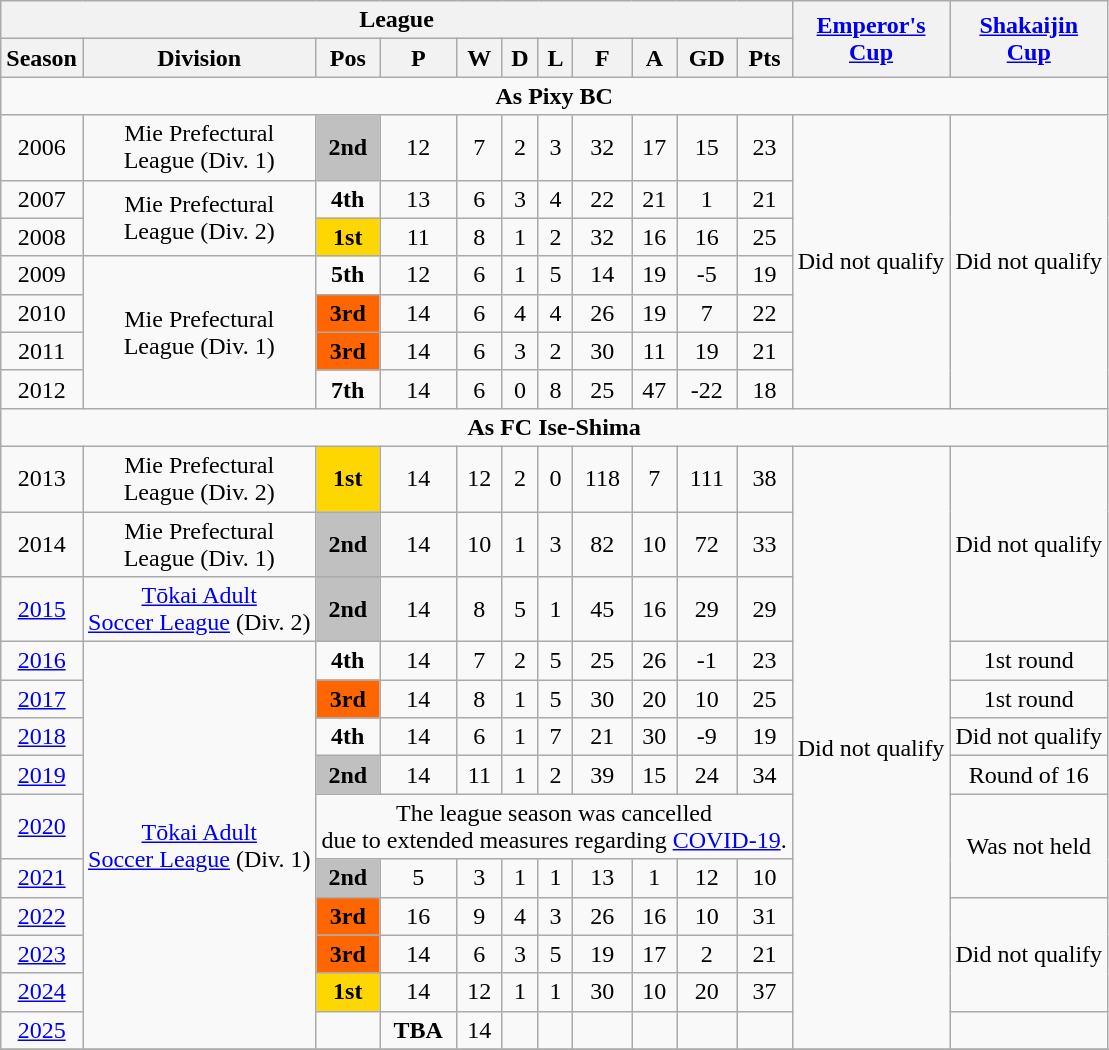<table class="wikitable" style="text-align:center;">
<tr>
<th colspan="11">League</th>
<th rowspan="2"><a href='#'>Emperor's<br>Cup</a></th>
<th rowspan="2"><a href='#'>Shakaijin<br>Cup</a></th>
</tr>
<tr>
<th>Season</th>
<th>Division</th>
<th>Pos</th>
<th>P</th>
<th>W</th>
<th>D</th>
<th>L</th>
<th>F</th>
<th>A</th>
<th>GD</th>
<th>Pts</th>
</tr>
<tr>
<td colspan="13"><strong>As Pixy BC</strong></td>
</tr>
<tr>
<td>2006</td>
<td>Mie Prefectural<br> League (Div. 1)</td>
<td bgcolor="silver"><strong>2nd</strong></td>
<td>12</td>
<td>7</td>
<td>2</td>
<td>3</td>
<td>32</td>
<td>17</td>
<td>15</td>
<td>23</td>
<td rowspan="7">Did not qualify</td>
<td rowspan="7">Did not qualify</td>
</tr>
<tr>
<td>2007</td>
<td rowspan="2">Mie Prefectural<br> League (Div. 2)</td>
<td><strong>4th</strong></td>
<td>13</td>
<td>6</td>
<td>3</td>
<td>4</td>
<td>22</td>
<td>21</td>
<td>1</td>
<td>21</td>
</tr>
<tr>
<td>2008</td>
<td bgcolor="gold"><strong>1st</strong></td>
<td>11</td>
<td>8</td>
<td>1</td>
<td>2</td>
<td>32</td>
<td>16</td>
<td>16</td>
<td>25</td>
</tr>
<tr>
<td>2009</td>
<td rowspan="4">Mie Prefectural<br> League (Div. 1)</td>
<td><strong>5th</strong></td>
<td>12</td>
<td>6</td>
<td>1</td>
<td>5</td>
<td>14</td>
<td>19</td>
<td>-5</td>
<td>19</td>
</tr>
<tr>
<td>2010</td>
<td bgcolor=ff6600><strong>3rd</strong></td>
<td>14</td>
<td>6</td>
<td>4</td>
<td>4</td>
<td>26</td>
<td>19</td>
<td>7</td>
<td>22</td>
</tr>
<tr>
<td>2011</td>
<td bgcolor=ff6600><strong>3rd</strong></td>
<td>14</td>
<td>6</td>
<td>3</td>
<td>2</td>
<td>30</td>
<td>11</td>
<td>19</td>
<td>21</td>
</tr>
<tr>
<td>2012</td>
<td><strong>7th</strong></td>
<td>14</td>
<td>6</td>
<td>0</td>
<td>8</td>
<td>25</td>
<td>47</td>
<td>-22</td>
<td>18</td>
</tr>
<tr>
<td colspan="13"><strong>As FC Ise-Shima</strong></td>
</tr>
<tr>
<td>2013</td>
<td>Mie Prefectural<br> League (Div. 2)</td>
<td bgcolor="gold"><strong>1st</strong></td>
<td>14</td>
<td>12</td>
<td>2</td>
<td>0</td>
<td>118</td>
<td>7</td>
<td>111</td>
<td>38</td>
<td rowspan="13">Did not qualify</td>
<td rowspan="3">Did not qualify</td>
</tr>
<tr>
<td>2014</td>
<td>Mie Prefectural<br> League (Div. 1)</td>
<td bgcolor="silver"><strong>2nd</strong></td>
<td>14</td>
<td>10</td>
<td>1</td>
<td>3</td>
<td>82</td>
<td>10</td>
<td>72</td>
<td>33</td>
</tr>
<tr>
<td><a href='#'>2015</a></td>
<td><a href='#'>Tōkai Adult<br>Soccer League</a> (Div. 2)</td>
<td bgcolor="silver"><strong>2nd</strong></td>
<td>14</td>
<td>8</td>
<td>5</td>
<td>1</td>
<td>45</td>
<td>16</td>
<td>29</td>
<td>29</td>
</tr>
<tr>
<td><a href='#'>2016</a></td>
<td rowspan="10"><a href='#'>Tōkai Adult<br>Soccer League</a> (Div. 1)</td>
<td><strong>4th</strong></td>
<td>14</td>
<td>7</td>
<td>2</td>
<td>5</td>
<td>25</td>
<td>26</td>
<td>-1</td>
<td>23</td>
<td>1st round</td>
</tr>
<tr>
<td><a href='#'>2017</a></td>
<td bgcolor=ff6600><strong>3rd</strong></td>
<td>14</td>
<td>8</td>
<td>1</td>
<td>5</td>
<td>30</td>
<td>20</td>
<td>10</td>
<td>25</td>
<td>1st round</td>
</tr>
<tr>
<td><a href='#'>2018</a></td>
<td><strong>4th</strong></td>
<td>14</td>
<td>6</td>
<td>1</td>
<td>7</td>
<td>21</td>
<td>30</td>
<td>-9</td>
<td>19</td>
<td>Did not qualify</td>
</tr>
<tr>
<td><a href='#'>2019</a></td>
<td bgcolor="silver"><strong>2nd</strong></td>
<td>14</td>
<td>11</td>
<td>1</td>
<td>2</td>
<td>39</td>
<td>15</td>
<td>24</td>
<td>34</td>
<td>Round of 16</td>
</tr>
<tr>
<td><a href='#'>2020</a></td>
<td colspan="9">The league season was cancelled <br>due to extended measures regarding <a href='#'>COVID-19</a>.</td>
<td rowspan="2">Was not held</td>
</tr>
<tr>
<td><a href='#'>2021</a></td>
<td bgcolor="silver"><strong>2nd</strong></td>
<td>5</td>
<td>3</td>
<td>1</td>
<td>1</td>
<td>13</td>
<td>1</td>
<td>12</td>
<td>10</td>
</tr>
<tr>
<td><a href='#'>2022</a></td>
<td bgcolor=ff6600><strong>3rd</strong></td>
<td>16</td>
<td>9</td>
<td>4</td>
<td>3</td>
<td>26</td>
<td>16</td>
<td>10</td>
<td>31</td>
<td rowspan="3">Did not qualify</td>
</tr>
<tr>
<td><a href='#'>2023</a></td>
<td bgcolor=ff6600><strong>3rd</strong></td>
<td>14</td>
<td>6</td>
<td>3</td>
<td>5</td>
<td>19</td>
<td>17</td>
<td>2</td>
<td>21</td>
</tr>
<tr>
<td><a href='#'>2024</a></td>
<td bgcolor=gold><strong>1st</strong></td>
<td>14</td>
<td>12</td>
<td>1</td>
<td>1</td>
<td>30</td>
<td>10</td>
<td>20</td>
<td>37</td>
</tr>
<tr>
<td><a href='#'>2025</a></td>
<td></td>
<td><strong>TBA</strong></td>
<td>14</td>
<td></td>
<td></td>
<td></td>
<td></td>
<td></td>
<td></td>
<td></td>
</tr>
<tr>
</tr>
</table>
